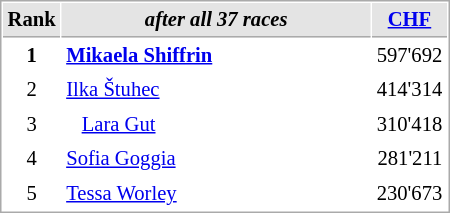<table cellspacing="1" cellpadding="3" style="border:1px solid #aaa; font-size:86%;">
<tr style="background:#e4e4e4;">
<th style="border-bottom:1px solid #aaa; width:10px;">Rank</th>
<th style="border-bottom:1px solid #aaa; width:200px; white-space:nowrap;"><em>after all 37 races</em> </th>
<th style="border-bottom:1px solid #aaa; width:40px; white-space:nowrap;"><a href='#'>CHF</a></th>
</tr>
<tr>
<td style="text-align:center;"><strong>1</strong></td>
<td> <strong><a href='#'>Mikaela Shiffrin</a></strong></td>
<td align=right>597'692</td>
</tr>
<tr>
<td style="text-align:center;">2</td>
<td> <a href='#'>Ilka Štuhec</a></td>
<td align=right>414'314</td>
</tr>
<tr>
<td style="text-align:center;">3</td>
<td>   <a href='#'>Lara Gut</a></td>
<td align=right>310'418</td>
</tr>
<tr>
<td style="text-align:center;">4</td>
<td style="white-space:nowrap;"> <a href='#'>Sofia Goggia</a></td>
<td align=right>281'211</td>
</tr>
<tr>
<td style="text-align:center;">5</td>
<td> <a href='#'>Tessa Worley</a></td>
<td align=right>230'673</td>
</tr>
</table>
